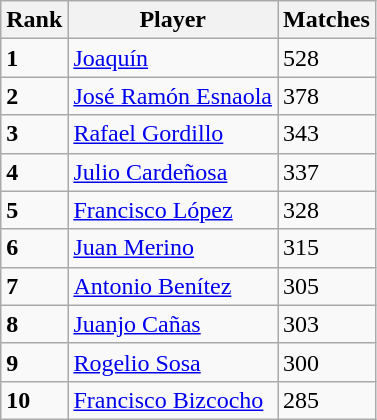<table class="wikitable sortable">
<tr>
<th>Rank</th>
<th>Player</th>
<th>Matches</th>
</tr>
<tr>
<td><strong>1</strong></td>
<td> <a href='#'>Joaquín</a></td>
<td>528</td>
</tr>
<tr>
<td><strong>2</strong></td>
<td> <a href='#'>José Ramón Esnaola</a></td>
<td>378</td>
</tr>
<tr>
<td><strong>3</strong></td>
<td> <a href='#'>Rafael Gordillo</a></td>
<td>343</td>
</tr>
<tr>
<td><strong>4</strong></td>
<td> <a href='#'>Julio Cardeñosa</a></td>
<td>337</td>
</tr>
<tr>
<td><strong>5</strong></td>
<td> <a href='#'>Francisco López</a></td>
<td>328</td>
</tr>
<tr>
<td><strong>6</strong></td>
<td> <a href='#'>Juan Merino</a></td>
<td>315</td>
</tr>
<tr>
<td><strong>7</strong></td>
<td> <a href='#'>Antonio Benítez</a></td>
<td>305</td>
</tr>
<tr>
<td><strong>8</strong></td>
<td> <a href='#'>Juanjo Cañas</a></td>
<td>303</td>
</tr>
<tr>
<td><strong>9</strong></td>
<td> <a href='#'>Rogelio Sosa</a></td>
<td>300</td>
</tr>
<tr>
<td><strong>10</strong></td>
<td> <a href='#'>Francisco Bizcocho</a></td>
<td>285</td>
</tr>
</table>
